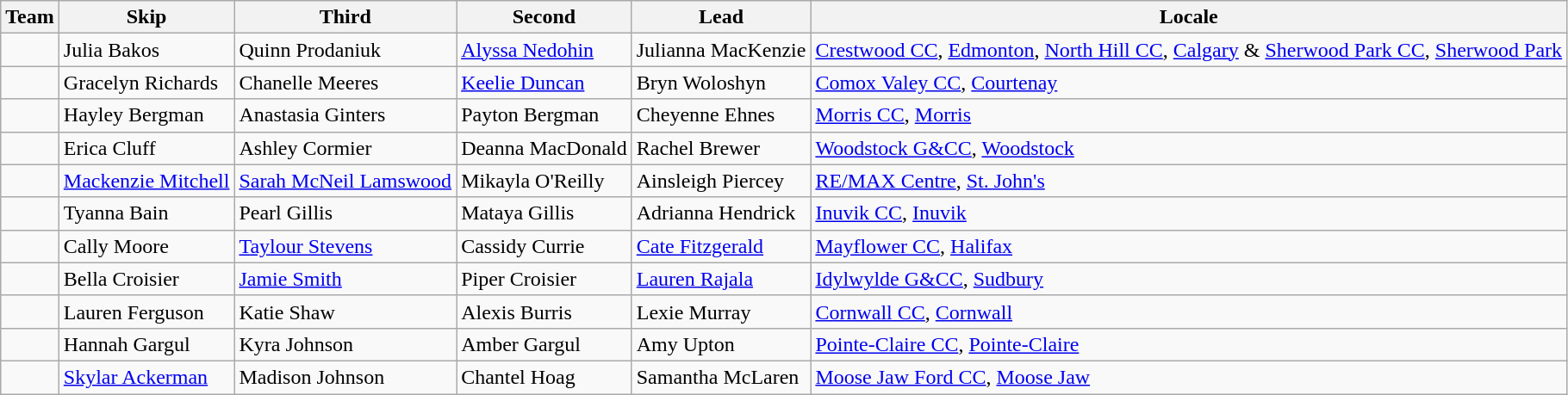<table class="wikitable">
<tr>
<th>Team</th>
<th>Skip</th>
<th>Third</th>
<th>Second</th>
<th>Lead</th>
<th>Locale</th>
</tr>
<tr>
<td></td>
<td>Julia Bakos</td>
<td>Quinn Prodaniuk</td>
<td><a href='#'>Alyssa Nedohin</a></td>
<td>Julianna MacKenzie</td>
<td><a href='#'>Crestwood CC</a>, <a href='#'>Edmonton</a>, <a href='#'>North Hill CC</a>, <a href='#'>Calgary</a> & <a href='#'>Sherwood Park CC</a>, <a href='#'>Sherwood Park</a></td>
</tr>
<tr>
<td></td>
<td>Gracelyn Richards</td>
<td>Chanelle Meeres</td>
<td><a href='#'>Keelie Duncan</a></td>
<td>Bryn Woloshyn</td>
<td><a href='#'>Comox Valey CC</a>, <a href='#'>Courtenay</a></td>
</tr>
<tr>
<td></td>
<td>Hayley Bergman</td>
<td>Anastasia Ginters</td>
<td>Payton Bergman</td>
<td>Cheyenne Ehnes</td>
<td><a href='#'>Morris CC</a>, <a href='#'>Morris</a></td>
</tr>
<tr>
<td></td>
<td>Erica Cluff</td>
<td>Ashley Cormier</td>
<td>Deanna MacDonald</td>
<td>Rachel Brewer</td>
<td><a href='#'>Woodstock G&CC</a>, <a href='#'>Woodstock</a></td>
</tr>
<tr>
<td></td>
<td><a href='#'>Mackenzie Mitchell</a></td>
<td><a href='#'>Sarah McNeil Lamswood</a></td>
<td>Mikayla O'Reilly</td>
<td>Ainsleigh Piercey</td>
<td><a href='#'>RE/MAX Centre</a>, <a href='#'>St. John's</a></td>
</tr>
<tr>
<td></td>
<td>Tyanna Bain</td>
<td>Pearl Gillis</td>
<td>Mataya Gillis</td>
<td>Adrianna Hendrick</td>
<td><a href='#'>Inuvik CC</a>, <a href='#'>Inuvik</a></td>
</tr>
<tr>
<td></td>
<td>Cally Moore</td>
<td><a href='#'>Taylour Stevens</a></td>
<td>Cassidy Currie</td>
<td><a href='#'>Cate Fitzgerald</a></td>
<td><a href='#'>Mayflower CC</a>, <a href='#'>Halifax</a></td>
</tr>
<tr>
<td></td>
<td>Bella Croisier</td>
<td><a href='#'>Jamie Smith</a></td>
<td>Piper Croisier</td>
<td><a href='#'>Lauren Rajala</a></td>
<td><a href='#'>Idylwylde G&CC</a>, <a href='#'>Sudbury</a></td>
</tr>
<tr>
<td></td>
<td>Lauren Ferguson</td>
<td>Katie Shaw</td>
<td>Alexis Burris</td>
<td>Lexie Murray</td>
<td><a href='#'>Cornwall CC</a>, <a href='#'>Cornwall</a></td>
</tr>
<tr>
<td></td>
<td>Hannah Gargul</td>
<td>Kyra Johnson</td>
<td>Amber Gargul</td>
<td>Amy Upton</td>
<td><a href='#'>Pointe-Claire CC</a>, <a href='#'>Pointe-Claire</a></td>
</tr>
<tr>
<td></td>
<td><a href='#'>Skylar Ackerman</a></td>
<td>Madison Johnson</td>
<td>Chantel Hoag</td>
<td>Samantha McLaren</td>
<td><a href='#'>Moose Jaw Ford CC</a>, <a href='#'>Moose Jaw</a></td>
</tr>
</table>
